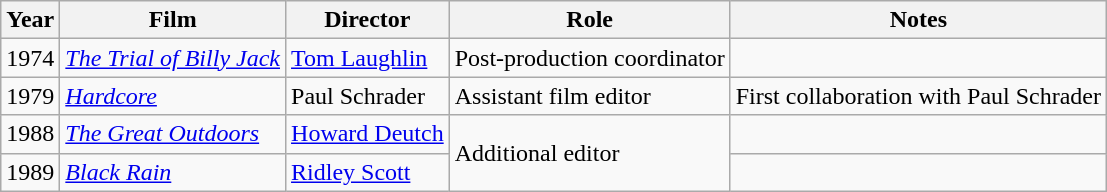<table class="wikitable">
<tr>
<th>Year</th>
<th>Film</th>
<th>Director</th>
<th>Role</th>
<th>Notes</th>
</tr>
<tr>
<td>1974</td>
<td><em><a href='#'>The Trial of Billy Jack</a></em></td>
<td><a href='#'>Tom Laughlin</a></td>
<td>Post-production coordinator</td>
<td></td>
</tr>
<tr>
<td>1979</td>
<td><em><a href='#'>Hardcore</a></em></td>
<td>Paul Schrader</td>
<td>Assistant film editor</td>
<td>First collaboration with Paul Schrader</td>
</tr>
<tr>
<td>1988</td>
<td><em><a href='#'>The Great Outdoors</a></em></td>
<td><a href='#'>Howard Deutch</a></td>
<td rowspan=2>Additional editor</td>
<td></td>
</tr>
<tr>
<td>1989</td>
<td><em><a href='#'>Black Rain</a></em></td>
<td><a href='#'>Ridley Scott</a></td>
<td></td>
</tr>
</table>
